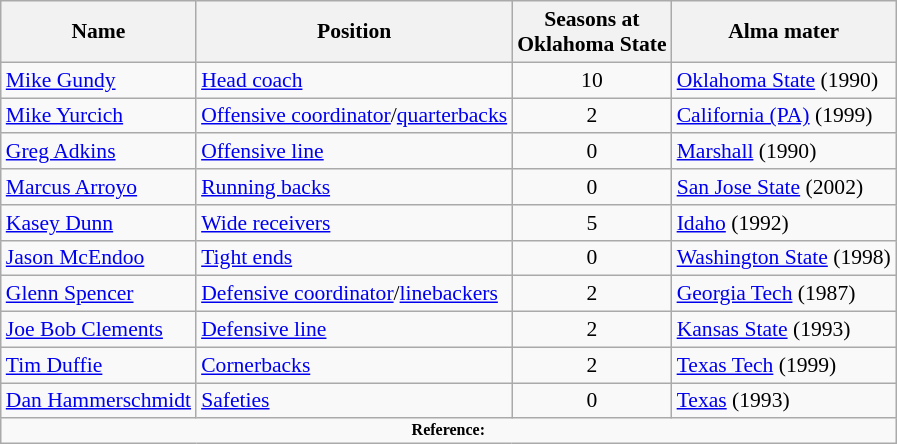<table class="wikitable" border="1" style="font-size:90%;">
<tr>
<th>Name</th>
<th>Position</th>
<th>Seasons at<br>Oklahoma State</th>
<th>Alma mater</th>
</tr>
<tr>
<td><a href='#'>Mike Gundy</a></td>
<td><a href='#'>Head coach</a></td>
<td align=center>10</td>
<td><a href='#'>Oklahoma State</a> (1990)</td>
</tr>
<tr>
<td><a href='#'>Mike Yurcich</a></td>
<td><a href='#'>Offensive coordinator</a>/<a href='#'>quarterbacks</a></td>
<td align=center>2</td>
<td><a href='#'>California (PA)</a> (1999)</td>
</tr>
<tr>
<td><a href='#'>Greg Adkins</a></td>
<td><a href='#'>Offensive line</a></td>
<td align=center>0</td>
<td><a href='#'>Marshall</a> (1990)</td>
</tr>
<tr>
<td><a href='#'>Marcus Arroyo</a></td>
<td><a href='#'>Running backs</a></td>
<td align=center>0</td>
<td><a href='#'>San Jose State</a> (2002)</td>
</tr>
<tr>
<td><a href='#'>Kasey Dunn</a></td>
<td><a href='#'>Wide receivers</a></td>
<td align=center>5</td>
<td><a href='#'>Idaho</a> (1992)</td>
</tr>
<tr>
<td><a href='#'>Jason McEndoo</a></td>
<td><a href='#'>Tight ends</a></td>
<td align=center>0</td>
<td><a href='#'>Washington State</a> (1998)</td>
</tr>
<tr>
<td><a href='#'>Glenn Spencer</a></td>
<td><a href='#'>Defensive coordinator</a>/<a href='#'>linebackers</a></td>
<td align=center>2</td>
<td><a href='#'>Georgia Tech</a> (1987)</td>
</tr>
<tr>
<td><a href='#'>Joe Bob Clements</a></td>
<td><a href='#'>Defensive line</a></td>
<td align=center>2</td>
<td><a href='#'>Kansas State</a> (1993)</td>
</tr>
<tr>
<td><a href='#'>Tim Duffie</a></td>
<td><a href='#'>Cornerbacks</a></td>
<td align=center>2</td>
<td><a href='#'>Texas Tech</a> (1999)</td>
</tr>
<tr>
<td><a href='#'>Dan Hammerschmidt</a></td>
<td><a href='#'>Safeties</a></td>
<td align=center>0</td>
<td><a href='#'>Texas</a> (1993)</td>
</tr>
<tr>
<td colspan="4" style="font-size: 8pt" align="center"><strong>Reference:</strong></td>
</tr>
</table>
